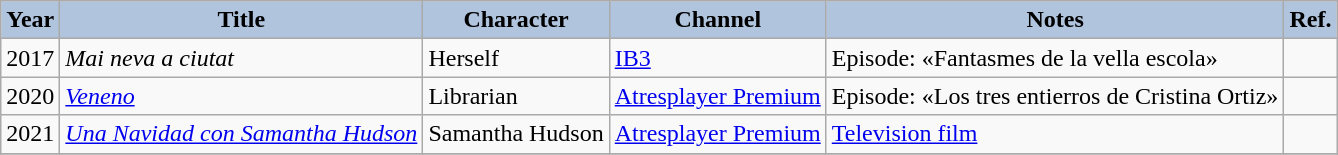<table class="wikitable">
<tr>
<th style="background: #B0C4DE;">Year</th>
<th style="background: #B0C4DE;">Title</th>
<th style="background: #B0C4DE;">Character</th>
<th style="background: #B0C4DE;">Channel</th>
<th style="background: #B0C4DE;">Notes</th>
<th style="background: #B0C4DE;">Ref.</th>
</tr>
<tr>
<td>2017</td>
<td><em>Mai neva a ciutat</em></td>
<td>Herself</td>
<td><a href='#'>IB3</a></td>
<td>Episode: «Fantasmes de la vella escola»</td>
<td></td>
</tr>
<tr>
<td>2020</td>
<td><em><a href='#'>Veneno</a></em></td>
<td>Librarian</td>
<td><a href='#'>Atresplayer Premium</a></td>
<td>Episode: «Los tres entierros de Cristina Ortiz»</td>
<td></td>
</tr>
<tr>
<td>2021</td>
<td><em><a href='#'>Una Navidad con Samantha Hudson</a></em></td>
<td>Samantha Hudson</td>
<td><a href='#'>Atresplayer Premium</a></td>
<td><a href='#'>Television film</a></td>
<td></td>
</tr>
<tr>
</tr>
</table>
